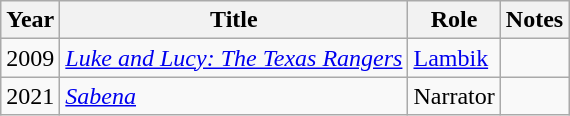<table class="wikitable sortable">
<tr>
<th>Year</th>
<th>Title</th>
<th>Role</th>
<th class="unsortable">Notes</th>
</tr>
<tr>
<td>2009</td>
<td><em><a href='#'>Luke and Lucy: The Texas Rangers</a></em></td>
<td><a href='#'>Lambik</a></td>
<td></td>
</tr>
<tr>
<td>2021</td>
<td><em><a href='#'>Sabena</a></em></td>
<td>Narrator</td>
<td></td>
</tr>
</table>
